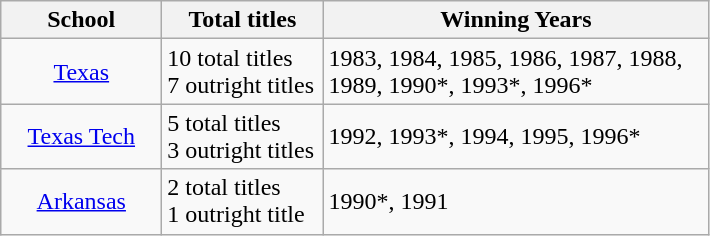<table class="wikitable">
<tr>
<th width="100">School</th>
<th width="100">Total titles</th>
<th width="250">Winning Years</th>
</tr>
<tr>
<td style="text-align: center;"><a href='#'>Texas</a></td>
<td>10 total titles<br>7 outright titles</td>
<td>1983, 1984, 1985, 1986, 1987, 1988, 1989, 1990*, 1993*, 1996*</td>
</tr>
<tr>
<td style="text-align: center;"><a href='#'>Texas Tech</a></td>
<td>5 total titles<br>3 outright titles</td>
<td>1992, 1993*, 1994, 1995, 1996*</td>
</tr>
<tr>
<td style="text-align: center;"><a href='#'>Arkansas</a></td>
<td>2 total titles<br>1 outright title</td>
<td>1990*, 1991</td>
</tr>
</table>
